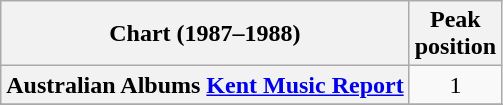<table class="wikitable sortable plainrowheaders">
<tr>
<th scope="col">Chart (1987–1988)</th>
<th scope="col">Peak<br>position</th>
</tr>
<tr>
<th scope="row">Australian Albums <a href='#'>Kent Music Report</a></th>
<td style="text-align:center;">1</td>
</tr>
<tr>
</tr>
<tr>
</tr>
<tr>
</tr>
<tr>
</tr>
<tr>
</tr>
<tr>
</tr>
<tr>
</tr>
<tr>
</tr>
</table>
